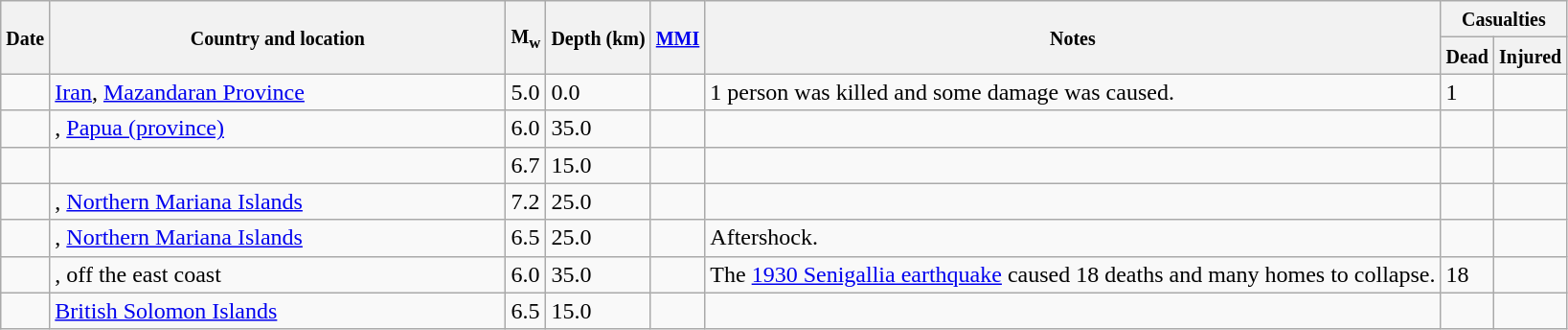<table class="wikitable sortable sort-under" style="border:1px black; margin-left:1em;">
<tr>
<th rowspan="2"><small>Date</small></th>
<th rowspan="2" style="width: 310px"><small>Country and location</small></th>
<th rowspan="2"><small>M<sub>w</sub></small></th>
<th rowspan="2"><small>Depth (km)</small></th>
<th rowspan="2"><small><a href='#'>MMI</a></small></th>
<th rowspan="2" class="unsortable"><small>Notes</small></th>
<th colspan="2"><small>Casualties</small></th>
</tr>
<tr>
<th><small>Dead</small></th>
<th><small>Injured</small></th>
</tr>
<tr>
<td></td>
<td> <a href='#'>Iran</a>, <a href='#'>Mazandaran Province</a></td>
<td>5.0</td>
<td>0.0</td>
<td></td>
<td>1 person was killed and some damage was caused.</td>
<td>1</td>
<td></td>
</tr>
<tr>
<td></td>
<td>, <a href='#'>Papua (province)</a></td>
<td>6.0</td>
<td>35.0</td>
<td></td>
<td></td>
<td></td>
<td></td>
</tr>
<tr>
<td></td>
<td></td>
<td>6.7</td>
<td>15.0</td>
<td></td>
<td></td>
<td></td>
<td></td>
</tr>
<tr>
<td></td>
<td>, <a href='#'>Northern Mariana Islands</a></td>
<td>7.2</td>
<td>25.0</td>
<td></td>
<td></td>
<td></td>
<td></td>
</tr>
<tr>
<td></td>
<td>, <a href='#'>Northern Mariana Islands</a></td>
<td>6.5</td>
<td>25.0</td>
<td></td>
<td>Aftershock.</td>
<td></td>
<td></td>
</tr>
<tr>
<td></td>
<td>, off the east coast</td>
<td>6.0</td>
<td>35.0</td>
<td></td>
<td>The <a href='#'>1930 Senigallia earthquake</a> caused 18 deaths and many homes to collapse.</td>
<td>18</td>
<td></td>
</tr>
<tr>
<td></td>
<td> <a href='#'>British Solomon Islands</a></td>
<td>6.5</td>
<td>15.0</td>
<td></td>
<td></td>
<td></td>
<td></td>
</tr>
</table>
